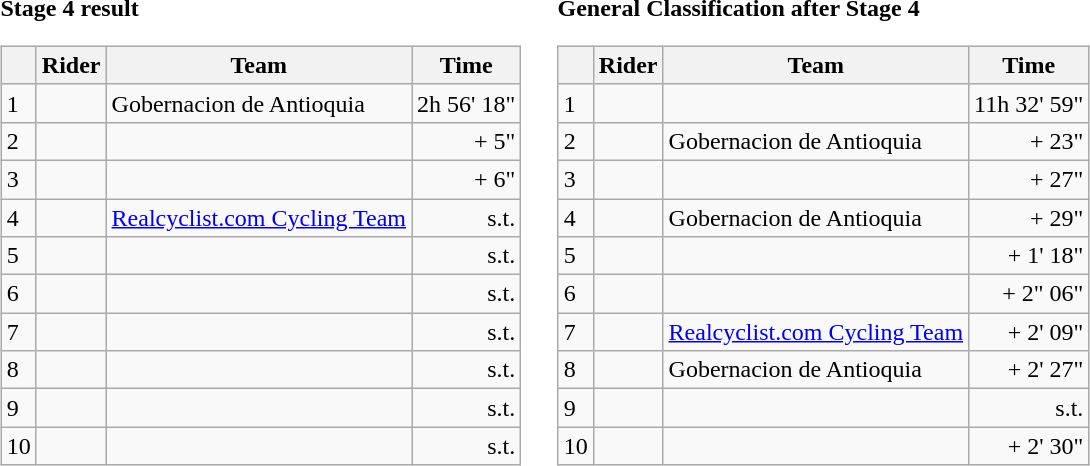<table>
<tr>
<td><strong>Stage 4 result</strong><br><table class="wikitable">
<tr>
<th></th>
<th>Rider</th>
<th>Team</th>
<th>Time</th>
</tr>
<tr>
<td>1</td>
<td></td>
<td>Gobernacion de Antioquia</td>
<td align="right">2h 56' 18"</td>
</tr>
<tr>
<td>2</td>
<td></td>
<td></td>
<td align="right">+ 5"</td>
</tr>
<tr>
<td>3</td>
<td></td>
<td></td>
<td align="right">+ 6"</td>
</tr>
<tr>
<td>4</td>
<td></td>
<td><a href='#'>Realcyclist.com Cycling Team</a></td>
<td align="right">s.t.</td>
</tr>
<tr>
<td>5</td>
<td></td>
<td></td>
<td align="right">s.t.</td>
</tr>
<tr>
<td>6</td>
<td></td>
<td></td>
<td align="right">s.t.</td>
</tr>
<tr>
<td>7</td>
<td></td>
<td></td>
<td align="right">s.t.</td>
</tr>
<tr>
<td>8</td>
<td></td>
<td></td>
<td align="right">s.t.</td>
</tr>
<tr>
<td>9</td>
<td></td>
<td></td>
<td align="right">s.t.</td>
</tr>
<tr>
<td>10</td>
<td></td>
<td></td>
<td align="right">s.t.</td>
</tr>
</table>
</td>
<td></td>
<td><strong>General Classification after Stage 4</strong><br><table class="wikitable">
<tr>
<th></th>
<th>Rider</th>
<th>Team</th>
<th>Time</th>
</tr>
<tr>
<td>1</td>
<td></td>
<td></td>
<td align="right">11h 32' 59"</td>
</tr>
<tr>
<td>2</td>
<td></td>
<td>Gobernacion de Antioquia</td>
<td align="right">+ 23"</td>
</tr>
<tr>
<td>3</td>
<td></td>
<td></td>
<td align="right">+ 27"</td>
</tr>
<tr>
<td>4</td>
<td></td>
<td>Gobernacion de Antioquia</td>
<td align="right">+ 29"</td>
</tr>
<tr>
<td>5</td>
<td></td>
<td></td>
<td align="right">+ 1' 18"</td>
</tr>
<tr>
<td>6</td>
<td></td>
<td></td>
<td align="right">+ 2" 06"</td>
</tr>
<tr>
<td>7</td>
<td></td>
<td><a href='#'>Realcyclist.com Cycling Team</a></td>
<td align="right">+ 2' 09"</td>
</tr>
<tr>
<td>8</td>
<td></td>
<td>Gobernacion de Antioquia</td>
<td align="right">+ 2' 27"</td>
</tr>
<tr>
<td>9</td>
<td></td>
<td></td>
<td align="right">s.t.</td>
</tr>
<tr>
<td>10</td>
<td></td>
<td></td>
<td align="right">+ 2' 30"</td>
</tr>
</table>
</td>
</tr>
</table>
